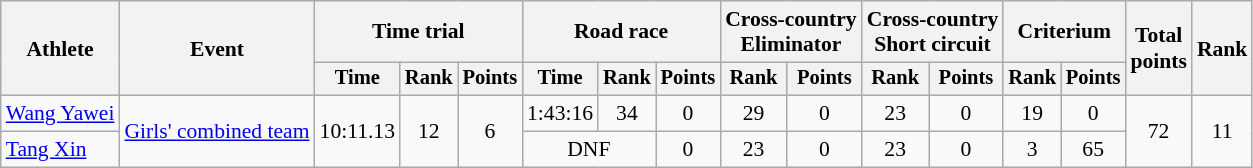<table class="wikitable" style="font-size:90%;">
<tr>
<th rowspan=2>Athlete</th>
<th rowspan=2>Event</th>
<th colspan=3>Time trial</th>
<th colspan=3>Road race</th>
<th colspan=2>Cross-country<br>Eliminator</th>
<th colspan=2>Cross-country<br>Short circuit</th>
<th colspan=2>Criterium</th>
<th rowspan=2>Total<br>points</th>
<th rowspan=2>Rank</th>
</tr>
<tr style="font-size:95%">
<th>Time</th>
<th>Rank</th>
<th>Points</th>
<th>Time</th>
<th>Rank</th>
<th>Points</th>
<th>Rank</th>
<th>Points</th>
<th>Rank</th>
<th>Points</th>
<th>Rank</th>
<th>Points</th>
</tr>
<tr align=center>
<td align=left><a href='#'>Wang Yawei</a></td>
<td rowspan=2 align=left><a href='#'>Girls' combined team</a></td>
<td rowspan=2>10:11.13</td>
<td rowspan=2>12</td>
<td rowspan=2>6</td>
<td>1:43:16</td>
<td>34</td>
<td>0</td>
<td>29</td>
<td>0</td>
<td>23</td>
<td>0</td>
<td>19</td>
<td>0</td>
<td rowspan=2>72</td>
<td rowspan=2>11</td>
</tr>
<tr align=center>
<td align=left><a href='#'>Tang Xin</a></td>
<td colspan=2>DNF</td>
<td>0</td>
<td>23</td>
<td>0</td>
<td>23</td>
<td>0</td>
<td>3</td>
<td>65</td>
</tr>
</table>
